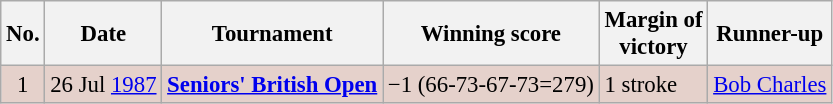<table class="wikitable" style="font-size:95%;">
<tr>
<th>No.</th>
<th>Date</th>
<th>Tournament</th>
<th>Winning score</th>
<th>Margin of<br>victory</th>
<th>Runner-up</th>
</tr>
<tr style="background:#e5d1cb;">
<td align=center>1</td>
<td align=right>26 Jul <a href='#'>1987</a></td>
<td><strong><a href='#'>Seniors' British Open</a></strong></td>
<td>−1 (66-73-67-73=279)</td>
<td>1 stroke</td>
<td> <a href='#'>Bob Charles</a></td>
</tr>
</table>
